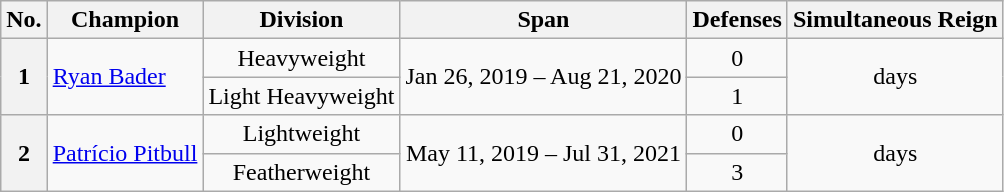<table class="wikitable">
<tr>
<th>No.</th>
<th>Champion</th>
<th>Division</th>
<th>Span</th>
<th>Defenses</th>
<th>Simultaneous Reign</th>
</tr>
<tr>
<th rowspan=2>1</th>
<td align=left rowspan=2> <a href='#'>Ryan Bader</a></td>
<td align=center rowspan=1>Heavyweight</td>
<td align=center rowspan=2>Jan 26, 2019 – Aug 21, 2020</td>
<td align=center>0</td>
<td align=center rowspan=2> days</td>
</tr>
<tr>
<td align=center rowspan=1>Light Heavyweight</td>
<td align=center>1</td>
</tr>
<tr>
<th rowspan=2>2</th>
<td align=left rowspan=2> <a href='#'>Patrício Pitbull</a></td>
<td align=center rowspan=1>Lightweight</td>
<td align=center rowspan=2>May 11, 2019 – Jul 31, 2021</td>
<td align=center>0</td>
<td align=center rowspan=2> days</td>
</tr>
<tr>
<td align=center rowspan=2>Featherweight</td>
<td align=center>3</td>
</tr>
</table>
